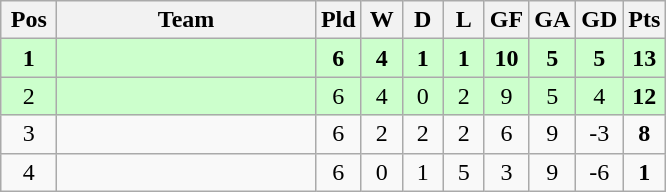<table class="wikitable" style="text-align: center;">
<tr>
<th width=30>Pos</th>
<th width=165>Team</th>
<th width=20>Pld</th>
<th width=20>W</th>
<th width=20>D</th>
<th width=20>L</th>
<th width=20>GF</th>
<th width=20>GA</th>
<th width=20>GD</th>
<th width=20>Pts</th>
</tr>
<tr bgcolor="#ccffcc">
<td><strong>1</strong></td>
<td align="left"><strong></strong></td>
<td><strong>6</strong></td>
<td><strong>4</strong></td>
<td><strong>1</strong></td>
<td><strong>1</strong></td>
<td><strong>10</strong></td>
<td><strong>5</strong></td>
<td><strong>5</strong></td>
<td><strong>13</strong></td>
</tr>
<tr bgcolor="#ccffcc">
<td>2</td>
<td align="left"></td>
<td>6</td>
<td>4</td>
<td>0</td>
<td>2</td>
<td>9</td>
<td>5</td>
<td>4</td>
<td><strong>12</strong></td>
</tr>
<tr>
<td>3</td>
<td align="left"></td>
<td>6</td>
<td>2</td>
<td>2</td>
<td>2</td>
<td>6</td>
<td>9</td>
<td>-3</td>
<td><strong>8</strong></td>
</tr>
<tr>
<td>4</td>
<td align="left"></td>
<td>6</td>
<td>0</td>
<td>1</td>
<td>5</td>
<td>3</td>
<td>9</td>
<td>-6</td>
<td><strong>1</strong></td>
</tr>
</table>
